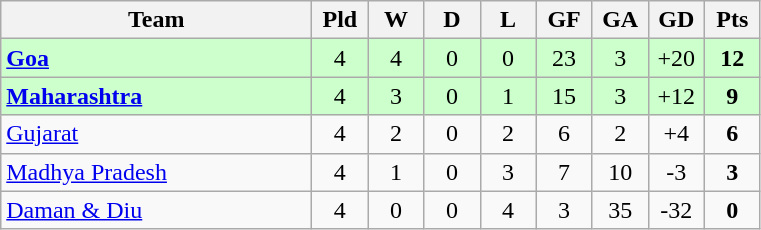<table class="wikitable" style="text-align: center;">
<tr>
<th width="200">Team</th>
<th width="30">Pld</th>
<th width="30">W</th>
<th width="30">D</th>
<th width="30">L</th>
<th width="30">GF</th>
<th width="30">GA</th>
<th width="30">GD</th>
<th width="30">Pts</th>
</tr>
<tr bgcolor=#ccffcc>
<td align=left><strong><a href='#'>Goa</a></strong></td>
<td>4</td>
<td>4</td>
<td>0</td>
<td>0</td>
<td>23</td>
<td>3</td>
<td>+20</td>
<td><strong>12</strong></td>
</tr>
<tr bgcolor=#ccffcc>
<td align=left><strong><a href='#'>Maharashtra</a></strong></td>
<td>4</td>
<td>3</td>
<td>0</td>
<td>1</td>
<td>15</td>
<td>3</td>
<td>+12</td>
<td><strong>9</strong></td>
</tr>
<tr>
<td align=left><a href='#'>Gujarat</a></td>
<td>4</td>
<td>2</td>
<td>0</td>
<td>2</td>
<td>6</td>
<td>2</td>
<td>+4</td>
<td><strong>6</strong></td>
</tr>
<tr>
<td align=left><a href='#'>Madhya Pradesh</a></td>
<td>4</td>
<td>1</td>
<td>0</td>
<td>3</td>
<td>7</td>
<td>10</td>
<td>-3</td>
<td><strong>3</strong></td>
</tr>
<tr>
<td align=left><a href='#'>Daman & Diu</a></td>
<td>4</td>
<td>0</td>
<td>0</td>
<td>4</td>
<td>3</td>
<td>35</td>
<td>-32</td>
<td><strong>0</strong></td>
</tr>
</table>
